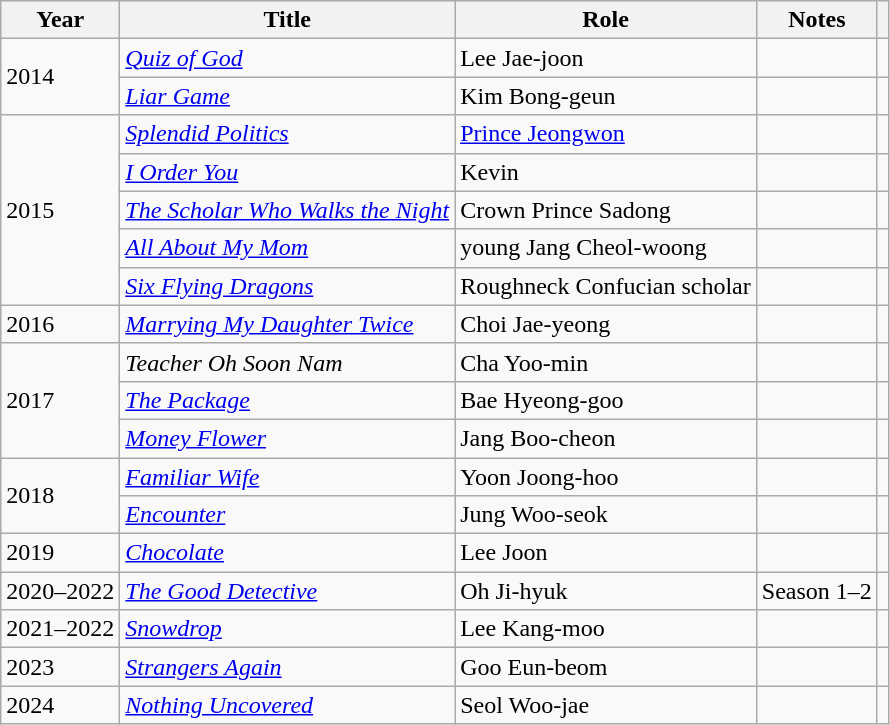<table class="wikitable">
<tr>
<th>Year</th>
<th>Title</th>
<th>Role</th>
<th>Notes</th>
<th scope="col" class="unsortable"></th>
</tr>
<tr>
<td rowspan="2">2014</td>
<td><em><a href='#'>Quiz of God</a></em></td>
<td>Lee Jae-joon</td>
<td></td>
<td></td>
</tr>
<tr>
<td><em><a href='#'>Liar Game</a></em></td>
<td>Kim Bong-geun</td>
<td></td>
<td></td>
</tr>
<tr>
<td rowspan="5">2015</td>
<td><em><a href='#'>Splendid Politics</a></em></td>
<td><a href='#'>Prince Jeongwon</a></td>
<td></td>
<td></td>
</tr>
<tr>
<td><em><a href='#'>I Order You</a></em></td>
<td>Kevin</td>
<td></td>
<td></td>
</tr>
<tr>
<td><em><a href='#'>The Scholar Who Walks the Night</a></em></td>
<td>Crown Prince Sadong</td>
<td></td>
<td></td>
</tr>
<tr>
<td><em><a href='#'>All About My Mom</a></em></td>
<td>young Jang Cheol-woong</td>
<td></td>
<td></td>
</tr>
<tr>
<td><em><a href='#'>Six Flying Dragons</a></em></td>
<td>Roughneck Confucian scholar</td>
<td></td>
<td></td>
</tr>
<tr>
<td>2016</td>
<td><em><a href='#'>Marrying My Daughter Twice</a></em></td>
<td>Choi Jae-yeong</td>
<td></td>
<td></td>
</tr>
<tr>
<td rowspan="3">2017</td>
<td><em>Teacher Oh Soon Nam</em></td>
<td>Cha Yoo-min</td>
<td></td>
<td></td>
</tr>
<tr>
<td><em><a href='#'>The Package</a></em></td>
<td>Bae Hyeong-goo</td>
<td></td>
<td></td>
</tr>
<tr>
<td><em><a href='#'>Money Flower</a></em></td>
<td>Jang Boo-cheon</td>
<td></td>
<td></td>
</tr>
<tr>
<td rowspan="2">2018</td>
<td><em><a href='#'>Familiar Wife</a></em></td>
<td>Yoon Joong-hoo</td>
<td></td>
<td></td>
</tr>
<tr>
<td><em><a href='#'>Encounter</a></em></td>
<td>Jung Woo-seok</td>
<td></td>
<td></td>
</tr>
<tr>
<td>2019</td>
<td><em><a href='#'>Chocolate</a></em></td>
<td>Lee Joon</td>
<td></td>
<td></td>
</tr>
<tr>
<td>2020–2022</td>
<td><em><a href='#'>The Good Detective</a></em></td>
<td>Oh Ji-hyuk</td>
<td>Season 1–2</td>
<td></td>
</tr>
<tr>
<td>2021–2022</td>
<td><em><a href='#'>Snowdrop</a></em></td>
<td>Lee Kang-moo</td>
<td></td>
<td></td>
</tr>
<tr>
<td>2023</td>
<td><em><a href='#'>Strangers Again</a></em></td>
<td>Goo Eun-beom</td>
<td></td>
<td></td>
</tr>
<tr>
<td>2024</td>
<td><em><a href='#'>Nothing Uncovered</a></em></td>
<td>Seol Woo-jae</td>
<td></td>
<td></td>
</tr>
</table>
